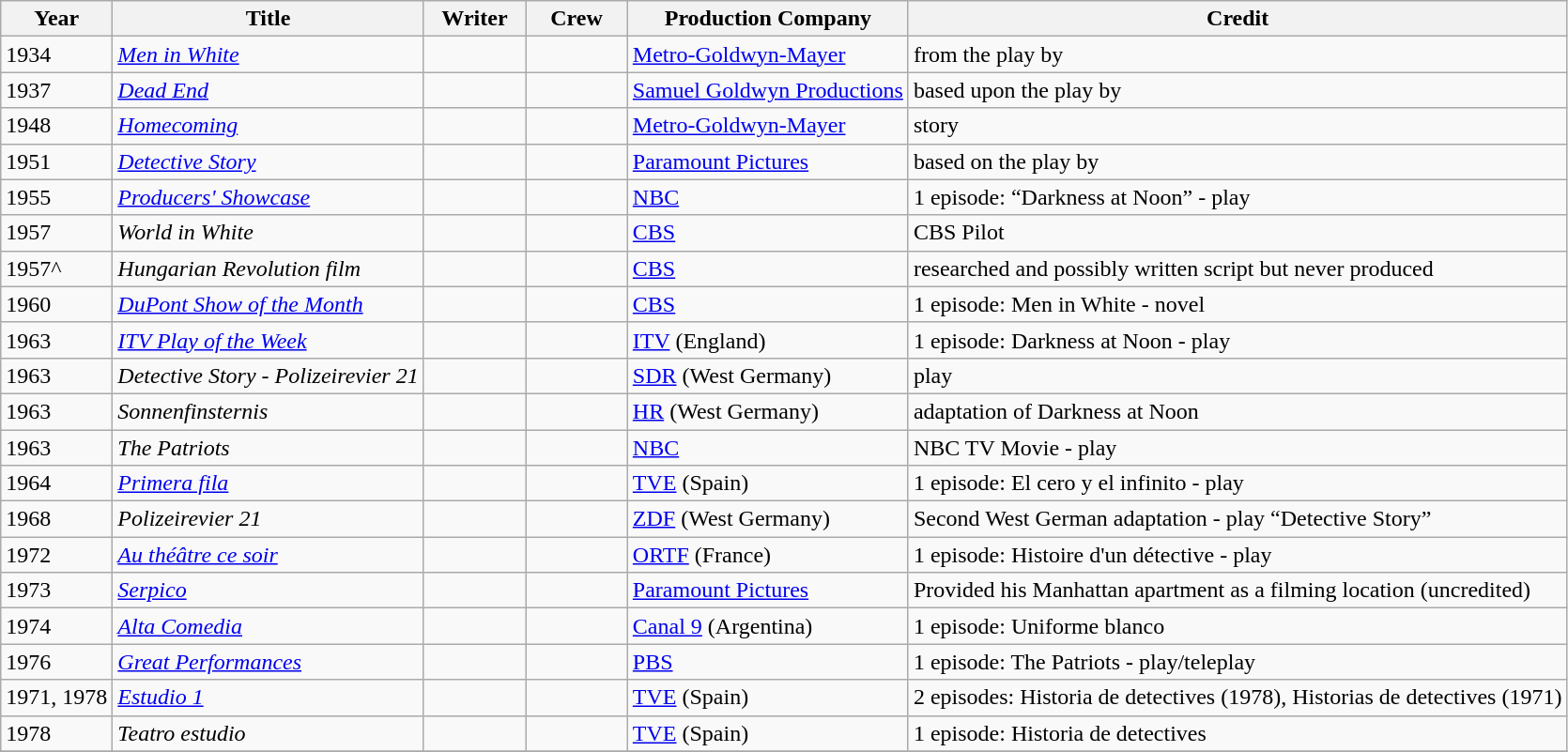<table class="wikitable">
<tr>
<th>Year</th>
<th>Title</th>
<th width=65>Writer</th>
<th width=65>Crew</th>
<th>Production Company</th>
<th>Credit</th>
</tr>
<tr>
<td>1934</td>
<td><em><a href='#'>Men in White</a></em></td>
<td></td>
<td></td>
<td><a href='#'>Metro-Goldwyn-Mayer</a></td>
<td>from the play by</td>
</tr>
<tr>
<td>1937</td>
<td><em><a href='#'>Dead End</a></em></td>
<td></td>
<td></td>
<td><a href='#'>Samuel Goldwyn Productions</a></td>
<td>based upon the play by</td>
</tr>
<tr>
<td>1948</td>
<td><em><a href='#'>Homecoming</a></em></td>
<td></td>
<td></td>
<td><a href='#'>Metro-Goldwyn-Mayer</a></td>
<td>story</td>
</tr>
<tr>
<td>1951</td>
<td><em><a href='#'>Detective Story</a></em></td>
<td></td>
<td></td>
<td><a href='#'>Paramount Pictures</a></td>
<td>based on the play by</td>
</tr>
<tr>
<td>1955</td>
<td><em><a href='#'>Producers' Showcase</a></em></td>
<td></td>
<td></td>
<td><a href='#'>NBC</a></td>
<td>1 episode: “Darkness at Noon” - play</td>
</tr>
<tr>
<td>1957</td>
<td><em>World in White</em></td>
<td></td>
<td></td>
<td><a href='#'>CBS</a></td>
<td>CBS Pilot</td>
</tr>
<tr>
<td>1957^</td>
<td><em>Hungarian Revolution film</em></td>
<td></td>
<td></td>
<td><a href='#'>CBS</a></td>
<td>researched and possibly written script but never produced</td>
</tr>
<tr>
<td>1960</td>
<td><em><a href='#'>DuPont Show of the Month</a></em></td>
<td></td>
<td></td>
<td><a href='#'>CBS</a></td>
<td>1 episode: Men in White - novel</td>
</tr>
<tr>
<td>1963</td>
<td><em><a href='#'>ITV Play of the Week</a></em></td>
<td></td>
<td></td>
<td><a href='#'>ITV</a> (England)</td>
<td>1 episode: Darkness at Noon - play</td>
</tr>
<tr>
<td>1963</td>
<td><em>Detective Story - Polizeirevier 21</em></td>
<td></td>
<td></td>
<td><a href='#'>SDR</a> (West Germany)</td>
<td>play</td>
</tr>
<tr>
<td>1963</td>
<td><em>Sonnenfinsternis</em></td>
<td></td>
<td></td>
<td><a href='#'>HR</a> (West Germany)</td>
<td>adaptation of Darkness at Noon</td>
</tr>
<tr>
<td>1963</td>
<td><em>The Patriots</em></td>
<td></td>
<td></td>
<td><a href='#'>NBC</a></td>
<td>NBC TV Movie - play</td>
</tr>
<tr>
<td>1964</td>
<td><em><a href='#'>Primera fila</a></em></td>
<td></td>
<td></td>
<td><a href='#'>TVE</a> (Spain)</td>
<td>1 episode: El cero y el infinito - play</td>
</tr>
<tr>
<td>1968</td>
<td><em>Polizeirevier 21</em></td>
<td></td>
<td></td>
<td><a href='#'>ZDF</a> (West Germany)</td>
<td>Second West German adaptation - play “Detective Story”</td>
</tr>
<tr>
<td>1972</td>
<td><em><a href='#'>Au théâtre ce soir</a></em></td>
<td></td>
<td></td>
<td><a href='#'>ORTF</a> (France)</td>
<td>1 episode: Histoire d'un détective - play</td>
</tr>
<tr>
<td>1973</td>
<td><em><a href='#'>Serpico</a></em></td>
<td></td>
<td></td>
<td><a href='#'>Paramount Pictures</a></td>
<td>Provided his Manhattan apartment as a filming location (uncredited)</td>
</tr>
<tr>
<td>1974</td>
<td><em><a href='#'>Alta Comedia</a></em></td>
<td></td>
<td></td>
<td><a href='#'>Canal 9</a> (Argentina)</td>
<td>1 episode: Uniforme blanco</td>
</tr>
<tr>
<td>1976</td>
<td><em><a href='#'>Great Performances</a></em></td>
<td></td>
<td></td>
<td><a href='#'>PBS</a></td>
<td>1 episode: The Patriots - play/teleplay</td>
</tr>
<tr>
<td>1971, 1978</td>
<td><em><a href='#'>Estudio 1</a></em></td>
<td></td>
<td></td>
<td><a href='#'>TVE</a> (Spain)</td>
<td>2 episodes: Historia de detectives (1978), Historias de detectives (1971)</td>
</tr>
<tr>
<td>1978</td>
<td><em>Teatro estudio</em></td>
<td></td>
<td></td>
<td><a href='#'>TVE</a> (Spain)</td>
<td>1 episode: Historia de detectives</td>
</tr>
<tr>
</tr>
</table>
